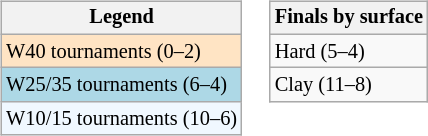<table>
<tr valign=top>
<td><br><table class="wikitable" style=font-size:85%;>
<tr>
<th>Legend</th>
</tr>
<tr style="background:#ffe4c4;">
<td>W40 tournaments (0–2)</td>
</tr>
<tr style="background:lightblue;">
<td>W25/35 tournaments (6–4)</td>
</tr>
<tr style="background:#f0f8ff;">
<td>W10/15 tournaments (10–6)</td>
</tr>
</table>
</td>
<td><br><table class="wikitable" style=font-size:85%;>
<tr>
<th>Finals by surface</th>
</tr>
<tr>
<td>Hard (5–4)</td>
</tr>
<tr>
<td>Clay (11–8)</td>
</tr>
</table>
</td>
</tr>
</table>
